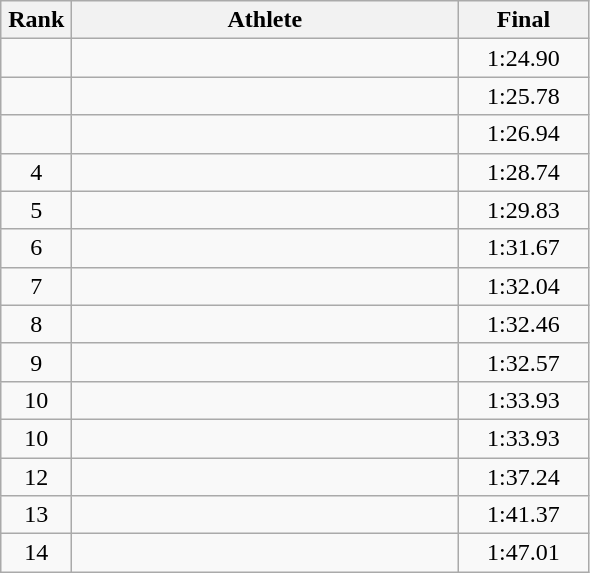<table class=wikitable style="text-align:center">
<tr>
<th width=40>Rank</th>
<th width=250>Athlete</th>
<th width=80>Final</th>
</tr>
<tr>
<td></td>
<td align=left></td>
<td>1:24.90</td>
</tr>
<tr>
<td></td>
<td align=left></td>
<td>1:25.78</td>
</tr>
<tr>
<td></td>
<td align=left></td>
<td>1:26.94</td>
</tr>
<tr>
<td>4</td>
<td align=left></td>
<td>1:28.74</td>
</tr>
<tr>
<td>5</td>
<td align=left></td>
<td>1:29.83</td>
</tr>
<tr>
<td>6</td>
<td align=left></td>
<td>1:31.67</td>
</tr>
<tr>
<td>7</td>
<td align=left></td>
<td>1:32.04</td>
</tr>
<tr>
<td>8</td>
<td align=left></td>
<td>1:32.46</td>
</tr>
<tr>
<td>9</td>
<td align=left></td>
<td>1:32.57</td>
</tr>
<tr>
<td>10</td>
<td align=left></td>
<td>1:33.93</td>
</tr>
<tr>
<td>10</td>
<td align=left></td>
<td>1:33.93</td>
</tr>
<tr>
<td>12</td>
<td align=left></td>
<td>1:37.24</td>
</tr>
<tr>
<td>13</td>
<td align=left></td>
<td>1:41.37</td>
</tr>
<tr>
<td>14</td>
<td align=left></td>
<td>1:47.01</td>
</tr>
</table>
